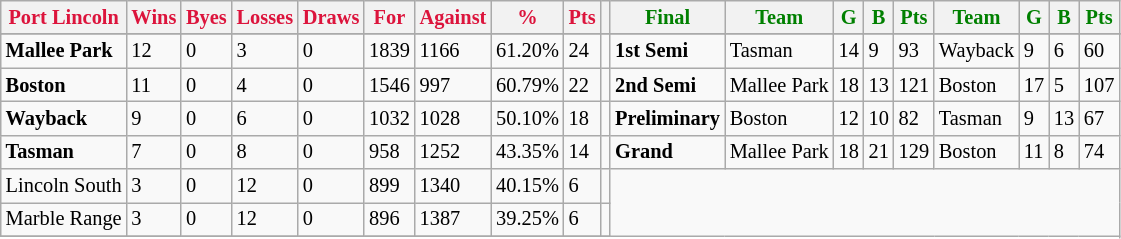<table style="font-size: 85%; text-align: left;" class="wikitable">
<tr>
<th style="color:crimson">Port Lincoln</th>
<th style="color:crimson">Wins</th>
<th style="color:crimson">Byes</th>
<th style="color:crimson">Losses</th>
<th style="color:crimson">Draws</th>
<th style="color:crimson">For</th>
<th style="color:crimson">Against</th>
<th style="color:crimson">%</th>
<th style="color:crimson">Pts</th>
<th></th>
<th style="color:green">Final</th>
<th style="color:green">Team</th>
<th style="color:green">G</th>
<th style="color:green">B</th>
<th style="color:green">Pts</th>
<th style="color:green">Team</th>
<th style="color:green">G</th>
<th style="color:green">B</th>
<th style="color:green">Pts</th>
</tr>
<tr>
</tr>
<tr>
</tr>
<tr>
<td><strong>	Mallee Park	</strong></td>
<td>12</td>
<td>0</td>
<td>3</td>
<td>0</td>
<td>1839</td>
<td>1166</td>
<td>61.20%</td>
<td>24</td>
<td></td>
<td><strong>1st Semi</strong></td>
<td>Tasman</td>
<td>14</td>
<td>9</td>
<td>93</td>
<td>Wayback</td>
<td>9</td>
<td>6</td>
<td>60</td>
</tr>
<tr>
<td><strong>	Boston	</strong></td>
<td>11</td>
<td>0</td>
<td>4</td>
<td>0</td>
<td>1546</td>
<td>997</td>
<td>60.79%</td>
<td>22</td>
<td></td>
<td><strong>2nd Semi</strong></td>
<td>Mallee Park</td>
<td>18</td>
<td>13</td>
<td>121</td>
<td>Boston</td>
<td>17</td>
<td>5</td>
<td>107</td>
</tr>
<tr ||>
<td><strong>	Wayback	</strong></td>
<td>9</td>
<td>0</td>
<td>6</td>
<td>0</td>
<td>1032</td>
<td>1028</td>
<td>50.10%</td>
<td>18</td>
<td></td>
<td><strong>Preliminary</strong></td>
<td>Boston</td>
<td>12</td>
<td>10</td>
<td>82</td>
<td>Tasman</td>
<td>9</td>
<td>13</td>
<td>67</td>
</tr>
<tr>
<td><strong>	Tasman	</strong></td>
<td>7</td>
<td>0</td>
<td>8</td>
<td>0</td>
<td>958</td>
<td>1252</td>
<td>43.35%</td>
<td>14</td>
<td></td>
<td><strong>Grand</strong></td>
<td>Mallee Park</td>
<td>18</td>
<td>21</td>
<td>129</td>
<td>Boston</td>
<td>11</td>
<td>8</td>
<td>74</td>
</tr>
<tr>
<td>Lincoln South</td>
<td>3</td>
<td>0</td>
<td>12</td>
<td>0</td>
<td>899</td>
<td>1340</td>
<td>40.15%</td>
<td>6</td>
<td></td>
</tr>
<tr>
<td>Marble Range</td>
<td>3</td>
<td>0</td>
<td>12</td>
<td>0</td>
<td>896</td>
<td>1387</td>
<td>39.25%</td>
<td>6</td>
<td></td>
</tr>
<tr>
</tr>
</table>
